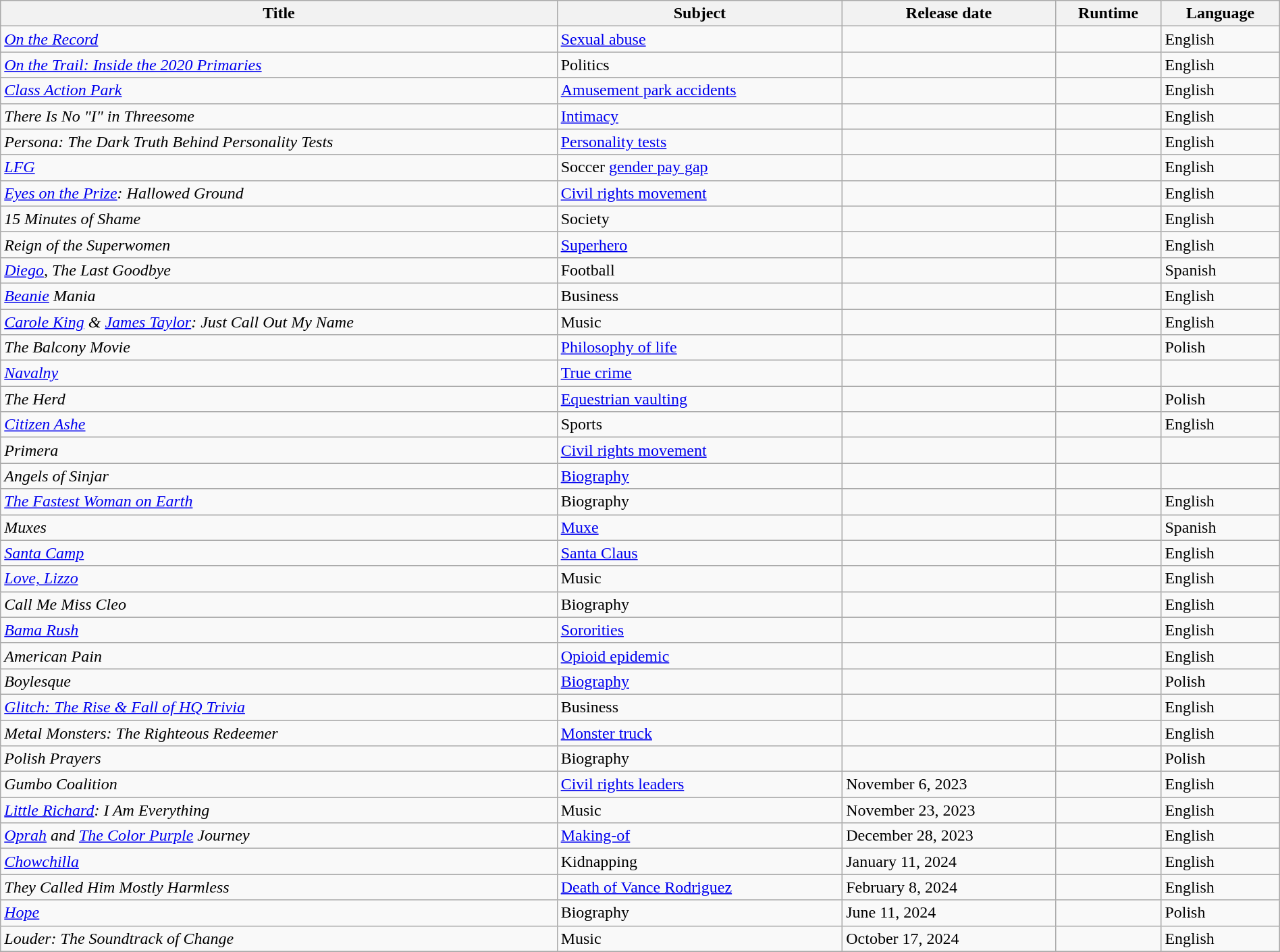<table class="wikitable sortable" style="width:100%;">
<tr>
<th>Title</th>
<th>Subject</th>
<th>Release date</th>
<th>Runtime</th>
<th>Language</th>
</tr>
<tr>
<td><em><a href='#'>On the Record</a></em></td>
<td><a href='#'>Sexual abuse</a></td>
<td></td>
<td></td>
<td>English</td>
</tr>
<tr>
<td><em><a href='#'>On the Trail: Inside the 2020 Primaries</a></em></td>
<td>Politics</td>
<td></td>
<td></td>
<td>English</td>
</tr>
<tr>
<td><em><a href='#'>Class Action Park</a></em></td>
<td><a href='#'>Amusement park accidents</a></td>
<td></td>
<td></td>
<td>English</td>
</tr>
<tr>
<td><em>There Is No "I" in Threesome</em></td>
<td><a href='#'>Intimacy</a></td>
<td></td>
<td></td>
<td>English</td>
</tr>
<tr>
<td><em>Persona: The Dark Truth Behind Personality Tests</em></td>
<td><a href='#'>Personality tests</a></td>
<td></td>
<td></td>
<td>English</td>
</tr>
<tr>
<td><em><a href='#'>LFG</a></em></td>
<td>Soccer <a href='#'>gender pay gap</a></td>
<td></td>
<td></td>
<td>English</td>
</tr>
<tr>
<td><em><a href='#'>Eyes on the Prize</a>: Hallowed Ground</em></td>
<td><a href='#'>Civil rights movement</a></td>
<td></td>
<td></td>
<td>English</td>
</tr>
<tr>
<td><em>15 Minutes of Shame</em></td>
<td>Society</td>
<td></td>
<td></td>
<td>English</td>
</tr>
<tr>
<td><em>Reign of the Superwomen</em></td>
<td><a href='#'>Superhero</a></td>
<td></td>
<td></td>
<td>English</td>
</tr>
<tr>
<td><em><a href='#'>Diego</a>, The Last Goodbye</em></td>
<td>Football</td>
<td></td>
<td></td>
<td>Spanish</td>
</tr>
<tr>
<td><em><a href='#'>Beanie</a> Mania</em></td>
<td>Business</td>
<td></td>
<td></td>
<td>English</td>
</tr>
<tr>
<td><em><a href='#'>Carole King</a> & <a href='#'>James Taylor</a>: Just Call Out My Name</em></td>
<td>Music</td>
<td></td>
<td></td>
<td>English</td>
</tr>
<tr>
<td><em>The Balcony Movie</em></td>
<td><a href='#'>Philosophy of life</a></td>
<td></td>
<td></td>
<td>Polish</td>
</tr>
<tr>
<td><em><a href='#'>Navalny</a></em></td>
<td><a href='#'>True crime</a></td>
<td></td>
<td></td>
<td></td>
</tr>
<tr>
<td><em>The Herd</em></td>
<td><a href='#'>Equestrian vaulting</a></td>
<td></td>
<td></td>
<td>Polish</td>
</tr>
<tr>
<td><em><a href='#'>Citizen Ashe</a></em></td>
<td>Sports</td>
<td></td>
<td></td>
<td>English</td>
</tr>
<tr>
<td><em>Primera</em></td>
<td><a href='#'>Civil rights movement</a></td>
<td></td>
<td></td>
<td></td>
</tr>
<tr>
<td><em>Angels of Sinjar</em></td>
<td><a href='#'>Biography</a></td>
<td></td>
<td></td>
<td></td>
</tr>
<tr>
<td><em><a href='#'>The Fastest Woman on Earth</a></em></td>
<td>Biography</td>
<td></td>
<td></td>
<td>English</td>
</tr>
<tr>
<td><em>Muxes</em></td>
<td><a href='#'>Muxe</a></td>
<td></td>
<td></td>
<td>Spanish</td>
</tr>
<tr>
<td><em><a href='#'>Santa Camp</a></em></td>
<td><a href='#'>Santa Claus</a></td>
<td></td>
<td></td>
<td>English</td>
</tr>
<tr>
<td><em><a href='#'>Love, Lizzo</a></em></td>
<td>Music</td>
<td></td>
<td></td>
<td>English</td>
</tr>
<tr>
<td><em>Call Me Miss Cleo</em></td>
<td>Biography</td>
<td></td>
<td></td>
<td>English</td>
</tr>
<tr>
<td><em><a href='#'>Bama Rush</a></em></td>
<td><a href='#'>Sororities</a></td>
<td></td>
<td></td>
<td>English</td>
</tr>
<tr>
<td><em>American Pain</em></td>
<td><a href='#'>Opioid epidemic</a></td>
<td></td>
<td></td>
<td>English</td>
</tr>
<tr>
<td><em>Boylesque</em></td>
<td><a href='#'>Biography</a></td>
<td></td>
<td></td>
<td>Polish</td>
</tr>
<tr>
<td><em><a href='#'>Glitch: The Rise & Fall of HQ Trivia</a></em></td>
<td>Business</td>
<td></td>
<td></td>
<td>English</td>
</tr>
<tr>
<td><em>Metal Monsters: The Righteous Redeemer</em></td>
<td><a href='#'>Monster truck</a></td>
<td></td>
<td></td>
<td>English</td>
</tr>
<tr>
<td><em>Polish Prayers</em></td>
<td>Biography</td>
<td></td>
<td></td>
<td>Polish</td>
</tr>
<tr>
<td><em>Gumbo Coalition</em></td>
<td><a href='#'>Civil rights leaders</a></td>
<td>November 6, 2023</td>
<td></td>
<td>English</td>
</tr>
<tr>
<td><em><a href='#'>Little Richard</a>: I Am Everything</em></td>
<td>Music</td>
<td>November 23, 2023</td>
<td></td>
<td>English</td>
</tr>
<tr>
<td><em><a href='#'>Oprah</a> and <a href='#'>The Color Purple</a> Journey</em></td>
<td><a href='#'>Making-of</a></td>
<td>December 28, 2023</td>
<td></td>
<td>English</td>
</tr>
<tr>
<td><em><a href='#'>Chowchilla</a></em></td>
<td>Kidnapping</td>
<td>January 11, 2024</td>
<td></td>
<td>English</td>
</tr>
<tr>
<td><em>They Called Him Mostly Harmless</em></td>
<td><a href='#'>Death of Vance Rodriguez</a></td>
<td>February 8, 2024</td>
<td></td>
<td>English</td>
</tr>
<tr>
<td><em><a href='#'>Hope</a></em></td>
<td>Biography</td>
<td>June 11, 2024</td>
<td></td>
<td>Polish</td>
</tr>
<tr>
<td><em>Louder: The Soundtrack of Change</em></td>
<td>Music</td>
<td>October 17, 2024</td>
<td></td>
<td>English</td>
</tr>
<tr>
</tr>
</table>
